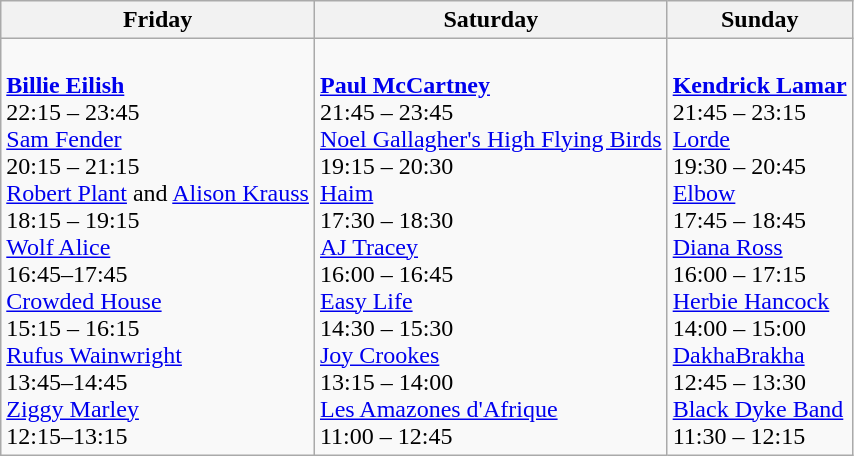<table class="wikitable">
<tr>
<th>Friday</th>
<th>Saturday</th>
<th>Sunday</th>
</tr>
<tr valign="top">
<td><br><strong><a href='#'>Billie Eilish</a></strong>
<br>22:15 – 23:45
<br><a href='#'>Sam Fender</a>
<br>20:15 – 21:15
<br><a href='#'>Robert Plant</a> and <a href='#'>Alison Krauss</a>
<br>18:15 – 19:15
<br><a href='#'>Wolf Alice</a>
<br>16:45–17:45
<br><a href='#'>Crowded House</a>
<br>15:15 – 16:15
<br><a href='#'>Rufus Wainwright</a>
<br>13:45–14:45
<br><a href='#'>Ziggy Marley</a>
<br>12:15–13:15</td>
<td><br><strong><a href='#'>Paul McCartney</a></strong>
<br>21:45 – 23:45
<br><a href='#'>Noel Gallagher's High Flying Birds</a>
<br>19:15 – 20:30
<br><a href='#'>Haim</a>
<br>17:30 – 18:30
<br><a href='#'>AJ Tracey</a>
<br>16:00 – 16:45
<br><a href='#'>Easy Life</a>
<br>14:30 – 15:30
<br><a href='#'>Joy Crookes</a>
<br>13:15 – 14:00
<br><a href='#'>Les Amazones d'Afrique</a>
<br>11:00 – 12:45</td>
<td><br><strong><a href='#'>Kendrick Lamar</a></strong>
<br>21:45 – 23:15
<br><a href='#'>Lorde</a>
<br>19:30 – 20:45
<br><a href='#'>Elbow</a>
<br>17:45 – 18:45
<br><a href='#'>Diana Ross</a>
<br>16:00 – 17:15
<br><a href='#'>Herbie Hancock</a>
<br>14:00 – 15:00
<br><a href='#'>DakhaBrakha</a>
<br>12:45 – 13:30
<br><a href='#'>Black Dyke Band</a>
<br>11:30 – 12:15</td>
</tr>
</table>
